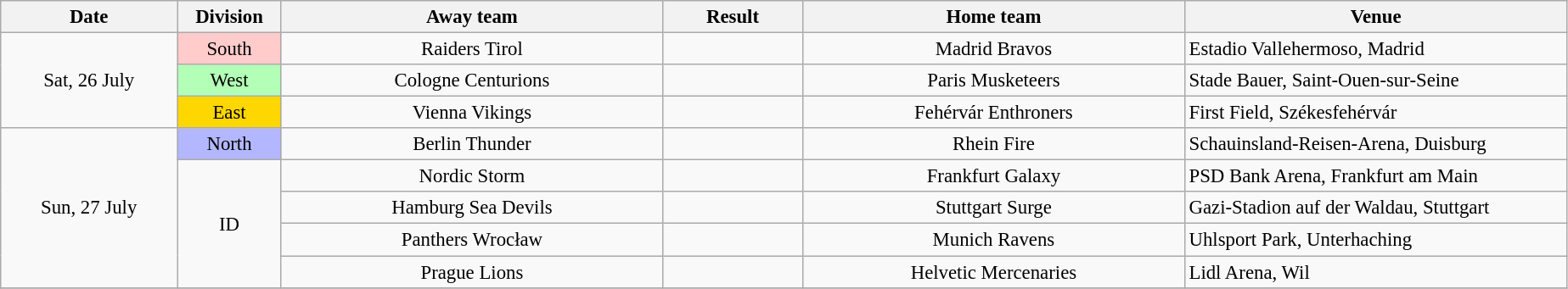<table class="wikitable mw-collapsible mw-collapsed" style="font-size:95%; text-align:center; width:81em;">
<tr>
<th style="width:9em;">Date</th>
<th style="width:5em;">Division</th>
<th style="width:20em;">Away team</th>
<th style="width:7em;">Result</th>
<th style="width:20em;">Home team</th>
<th style="width:20em;">Venue</th>
</tr>
<tr>
<td rowspan="3">Sat, 26 July</td>
<td style="background:#FFCBCB">South</td>
<td>Raiders Tirol</td>
<td></td>
<td>Madrid Bravos</td>
<td style="text-align:left;">Estadio Vallehermoso, Madrid</td>
</tr>
<tr>
<td style="background:#B3FFB7">West</td>
<td>Cologne Centurions</td>
<td></td>
<td>Paris Musketeers</td>
<td style="text-align:left;">Stade Bauer, Saint-Ouen-sur-Seine</td>
</tr>
<tr>
<td style="background:#FFD700">East</td>
<td>Vienna Vikings</td>
<td></td>
<td>Fehérvár Enthroners</td>
<td style="text-align:left;">First Field, Székesfehérvár</td>
</tr>
<tr>
<td rowspan="5">Sun, 27 July</td>
<td style="background:#B3B7FF">North</td>
<td>Berlin Thunder</td>
<td></td>
<td>Rhein Fire</td>
<td style="text-align:left;">Schauinsland-Reisen-Arena, Duisburg</td>
</tr>
<tr>
<td rowspan="4" class="hintergrundfarbe-basis">ID</td>
<td>Nordic Storm</td>
<td></td>
<td>Frankfurt Galaxy</td>
<td style="text-align:left;">PSD Bank Arena, Frankfurt am Main</td>
</tr>
<tr>
<td>Hamburg Sea Devils</td>
<td></td>
<td>Stuttgart Surge</td>
<td style="text-align:left;">Gazi-Stadion auf der Waldau, Stuttgart</td>
</tr>
<tr>
<td>Panthers Wrocław</td>
<td></td>
<td>Munich Ravens</td>
<td style="text-align:left;">Uhlsport Park, Unterhaching</td>
</tr>
<tr>
<td>Prague Lions</td>
<td></td>
<td>Helvetic Mercenaries</td>
<td style="text-align:left;">Lidl Arena, Wil</td>
</tr>
<tr>
</tr>
</table>
